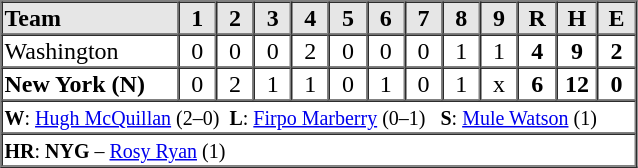<table border=1 cellspacing=0 width=425 style="margin-left:3em;">
<tr style="text-align:center; background-color:#e6e6e6;">
<th align=left width=125>Team</th>
<th width=25>1</th>
<th width=25>2</th>
<th width=25>3</th>
<th width=25>4</th>
<th width=25>5</th>
<th width=25>6</th>
<th width=25>7</th>
<th width=25>8</th>
<th width=25>9</th>
<th width=25>R</th>
<th width=25>H</th>
<th width=25>E</th>
</tr>
<tr style="text-align:center;">
<td align=left>Washington</td>
<td>0</td>
<td>0</td>
<td>0</td>
<td>2</td>
<td>0</td>
<td>0</td>
<td>0</td>
<td>1</td>
<td>1</td>
<td><strong>4</strong></td>
<td><strong>9</strong></td>
<td><strong>2</strong></td>
</tr>
<tr style="text-align:center;">
<td align=left><strong>New York (N)</strong></td>
<td>0</td>
<td>2</td>
<td>1</td>
<td>1</td>
<td>0</td>
<td>1</td>
<td>0</td>
<td>1</td>
<td>x</td>
<td><strong>6</strong></td>
<td><strong>12</strong></td>
<td><strong>0</strong></td>
</tr>
<tr style="text-align:left;">
<td colspan=13><small><strong>W</strong>: <a href='#'>Hugh McQuillan</a> (2–0)  <strong>L</strong>: <a href='#'>Firpo Marberry</a> (0–1)   <strong>S</strong>: <a href='#'>Mule Watson</a> (1)</small></td>
</tr>
<tr style="text-align:left;">
<td colspan=13><small><strong>HR</strong>: <strong>NYG</strong> – <a href='#'>Rosy Ryan</a> (1) </small></td>
</tr>
</table>
